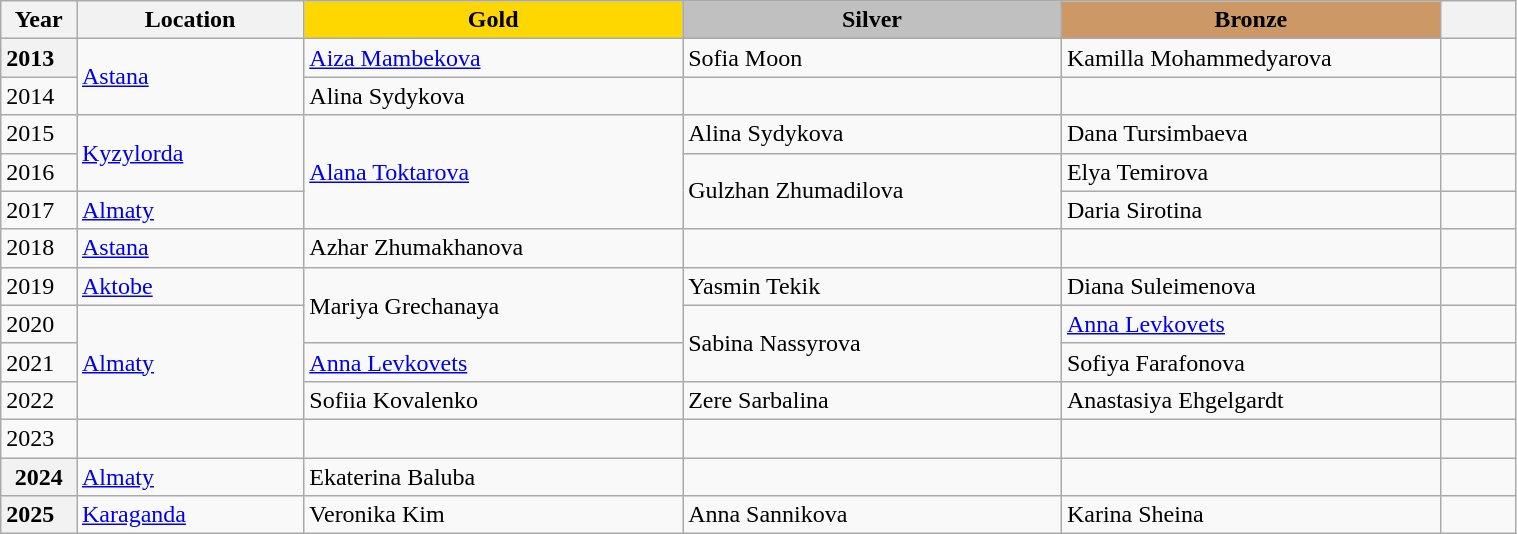<table class="wikitable unsortable" style="text-align:left; width:80%">
<tr>
<th scope="col" style="text-align:center; width:5%">Year</th>
<th scope="col" style="text-align:center; width:15%">Location</th>
<td scope="col" style="text-align:center; width:25%; background:gold"><strong>Gold</strong></td>
<td scope="col" style="text-align:center; width:25%; background:silver"><strong>Silver</strong></td>
<td scope="col" style="text-align:center; width:25%; background:#c96"><strong>Bronze</strong></td>
<th scope="col" style="text-align:center; width:5%"></th>
</tr>
<tr>
<th scope="row" style="text-align:left">2013</th>
<td rowspan="2"><a href='#'>Astana</a></td>
<td><a href='#'>Aiza Mambekova</a></td>
<td>Sofia Moon</td>
<td>Kamilla Mohammedyarova</td>
<td></td>
</tr>
<tr>
<td>2014</td>
<td>Alina Sydykova</td>
<td></td>
<td></td>
<td></td>
</tr>
<tr>
<td>2015</td>
<td rowspan="2"><a href='#'>Kyzylorda</a></td>
<td rowspan="3"><a href='#'>Alana Toktarova</a></td>
<td>Alina Sydykova</td>
<td>Dana Tursimbaeva</td>
<td></td>
</tr>
<tr>
<td>2016</td>
<td rowspan="2">Gulzhan Zhumadilova</td>
<td>Elya Temirova</td>
<td></td>
</tr>
<tr>
<td>2017</td>
<td><a href='#'>Almaty</a></td>
<td>Daria Sirotina</td>
<td></td>
</tr>
<tr>
<td>2018</td>
<td><a href='#'>Astana</a></td>
<td>Azhar Zhumakhanova</td>
<td></td>
<td></td>
<td></td>
</tr>
<tr>
<td>2019</td>
<td><a href='#'>Aktobe</a></td>
<td rowspan="2">Mariya Grechanaya</td>
<td>Yasmin Tekik</td>
<td>Diana Suleimenova</td>
<td></td>
</tr>
<tr>
<td>2020</td>
<td rowspan="3"><a href='#'>Almaty</a></td>
<td rowspan="2">Sabina Nassyrova</td>
<td><a href='#'>Anna Levkovets</a></td>
<td></td>
</tr>
<tr>
<td>2021</td>
<td><a href='#'>Anna Levkovets</a></td>
<td>Sofiya Farafonova</td>
<td></td>
</tr>
<tr>
<td>2022</td>
<td>Sofiia Kovalenko</td>
<td>Zere Sarbalina</td>
<td>Anastasiya Ehgelgardt</td>
<td></td>
</tr>
<tr>
<td>2023</td>
<td></td>
<td></td>
<td></td>
<td></td>
<td></td>
</tr>
<tr>
<th>2024</th>
<td><a href='#'>Almaty</a></td>
<td>Ekaterina Baluba</td>
<td></td>
<td></td>
<td></td>
</tr>
<tr>
<th scope="row" style="text-align:left">2025</th>
<td><a href='#'>Karaganda</a></td>
<td>Veronika Kim</td>
<td>Anna Sannikova</td>
<td>Karina Sheina</td>
<td></td>
</tr>
</table>
